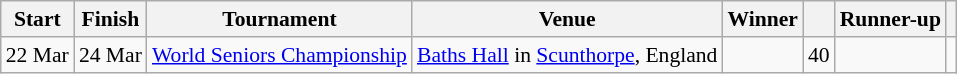<table class="wikitable" style="font-size: 90%">
<tr>
<th>Start</th>
<th>Finish</th>
<th>Tournament</th>
<th>Venue</th>
<th>Winner</th>
<th></th>
<th>Runner-up</th>
<th></th>
</tr>
<tr>
<td>22 Mar</td>
<td>24 Mar</td>
<td><a href='#'>World Seniors Championship</a></td>
<td><a href='#'>Baths Hall</a> in <a href='#'>Scunthorpe</a>, England</td>
<td></td>
<td style="text-align:center;">40</td>
<td></td>
<td style="text-align:center;"></td>
</tr>
</table>
